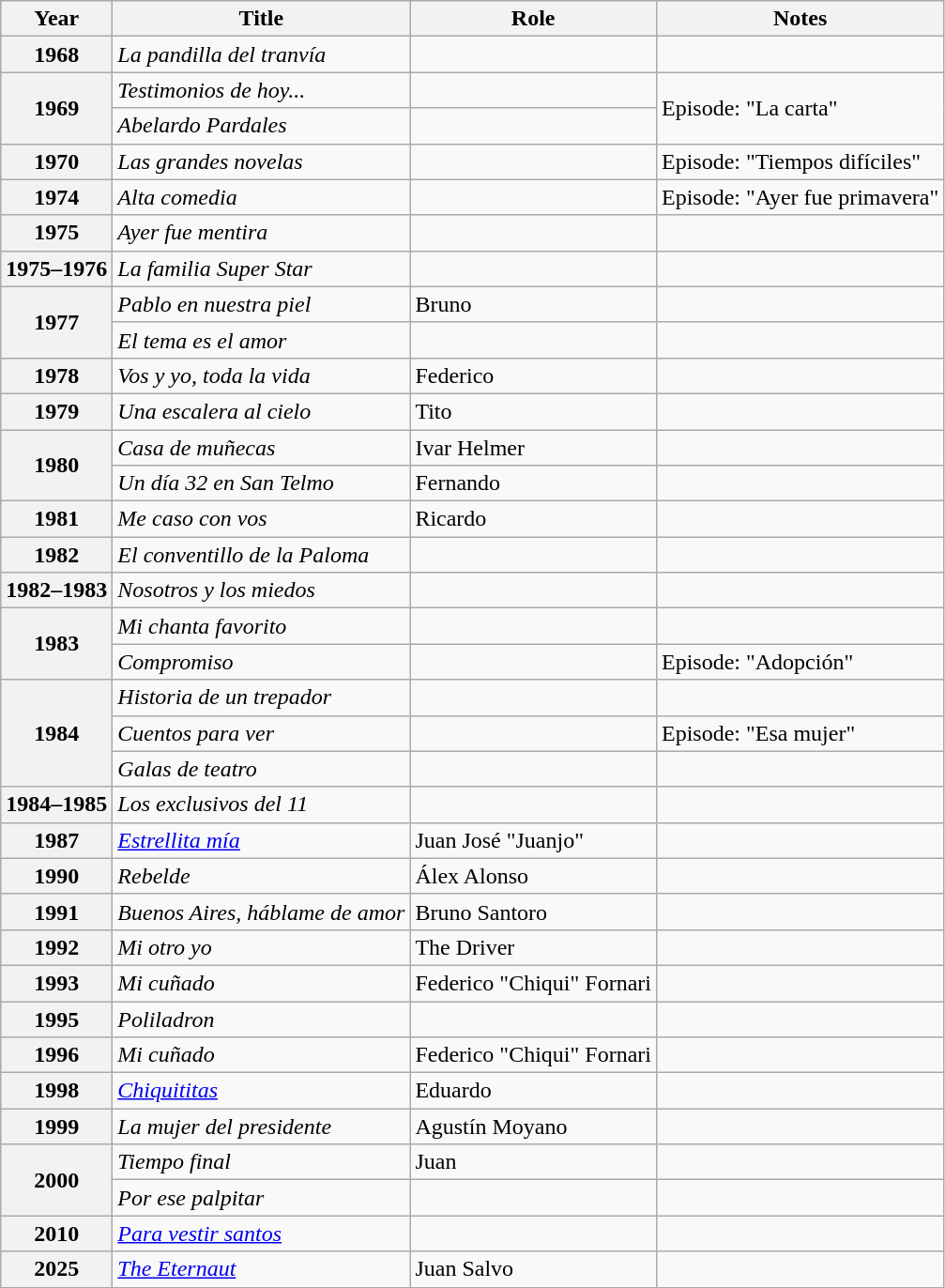<table class="wikitable plainrowheaders sortable">
<tr>
<th scope="col">Year</th>
<th scope="col">Title</th>
<th scope="col" class="unsortable">Role</th>
<th scope="col" class="unsortable">Notes</th>
</tr>
<tr>
<th scope="row">1968</th>
<td data-sort-value="Pandilla del tranvia, La"><em>La pandilla del tranvía</em></td>
<td></td>
<td></td>
</tr>
<tr>
<th scope="row" rowspan="2">1969</th>
<td><em>Testimonios de hoy...</em></td>
<td></td>
<td rowspan="2">Episode: "La carta"</td>
</tr>
<tr>
<td><em>Abelardo Pardales</em></td>
<td></td>
</tr>
<tr>
<th scope="row">1970</th>
<td data-sort-value="Grandes novelas, Las"><em>Las grandes novelas</em></td>
<td></td>
<td>Episode: "Tiempos difíciles"</td>
</tr>
<tr>
<th scope="row">1974</th>
<td><em>Alta comedia</em></td>
<td></td>
<td>Episode: "Ayer fue primavera"</td>
</tr>
<tr>
<th scope="row">1975</th>
<td><em>Ayer fue mentira</em></td>
<td></td>
<td></td>
</tr>
<tr>
<th scope="row">1975–1976</th>
<td data-sort-value="Familia super star, La"><em>La familia Super Star</em></td>
<td></td>
<td></td>
</tr>
<tr>
<th scope="row" rowspan="2">1977</th>
<td><em>Pablo en nuestra piel</em></td>
<td>Bruno</td>
<td></td>
</tr>
<tr>
<td data-sort-value="Tema es el amor, El"><em>El tema es el amor</em></td>
<td></td>
<td></td>
</tr>
<tr>
<th scope="row">1978</th>
<td><em>Vos y yo, toda la vida</em></td>
<td>Federico</td>
<td></td>
</tr>
<tr>
<th scope="row">1979</th>
<td data-sort-value="Escalera al cielo, Una"><em>Una escalera al cielo</em></td>
<td>Tito</td>
<td></td>
</tr>
<tr>
<th scope="row" rowspan="2">1980</th>
<td><em>Casa de muñecas</em></td>
<td>Ivar Helmer</td>
<td></td>
</tr>
<tr>
<td data-sort-value="Dia 32 en San Telmo, Un"><em>Un día 32 en San Telmo</em></td>
<td>Fernando</td>
<td></td>
</tr>
<tr>
<th scope="row">1981</th>
<td><em>Me caso con vos</em></td>
<td>Ricardo</td>
<td></td>
</tr>
<tr>
<th scope="row">1982</th>
<td data-sort-value="Conventillo de la Paloma, El"><em>El conventillo de la Paloma</em></td>
<td></td>
<td></td>
</tr>
<tr>
<th scope="row">1982–1983</th>
<td><em>Nosotros y los miedos</em></td>
<td></td>
<td></td>
</tr>
<tr>
<th scope="row" rowspan="2">1983</th>
<td><em>Mi chanta favorito</em></td>
<td></td>
<td></td>
</tr>
<tr>
<td><em>Compromiso</em></td>
<td></td>
<td>Episode: "Adopción"</td>
</tr>
<tr>
<th scope="row" rowspan="3">1984</th>
<td><em>Historia de un trepador</em></td>
<td></td>
<td></td>
</tr>
<tr>
<td><em>Cuentos para ver</em></td>
<td></td>
<td>Episode: "Esa mujer"</td>
</tr>
<tr>
<td><em>Galas de teatro</em></td>
<td></td>
<td></td>
</tr>
<tr>
<th scope="row">1984–1985</th>
<td data-sort-value="Exclusivos del 11, Los"><em>Los exclusivos del 11</em></td>
<td></td>
<td></td>
</tr>
<tr>
<th scope="row">1987</th>
<td><em><a href='#'>Estrellita mía</a></em></td>
<td>Juan José "Juanjo"</td>
<td></td>
</tr>
<tr>
<th scope="row">1990</th>
<td><em>Rebelde</em></td>
<td>Álex Alonso</td>
<td></td>
</tr>
<tr>
<th scope="row">1991</th>
<td><em>Buenos Aires, háblame de amor</em></td>
<td>Bruno Santoro</td>
<td></td>
</tr>
<tr>
<th scope="row">1992</th>
<td><em>Mi otro yo</em></td>
<td>The Driver</td>
<td></td>
</tr>
<tr>
<th scope="row">1993</th>
<td><em>Mi cuñado</em></td>
<td>Federico "Chiqui" Fornari</td>
<td></td>
</tr>
<tr>
<th scope="row">1995</th>
<td><em>Poliladron</em></td>
<td></td>
<td></td>
</tr>
<tr>
<th scope="row">1996</th>
<td><em>Mi cuñado</em></td>
<td>Federico "Chiqui" Fornari</td>
<td></td>
</tr>
<tr>
<th scope="row">1998</th>
<td><em><a href='#'>Chiquititas</a></em></td>
<td>Eduardo</td>
<td></td>
</tr>
<tr>
<th scope="row">1999</th>
<td data-sort-value="Mujer del presidente, La"><em>La mujer del presidente</em></td>
<td>Agustín Moyano</td>
<td></td>
</tr>
<tr>
<th scope="row" rowspan="2">2000</th>
<td><em>Tiempo final</em></td>
<td>Juan</td>
<td></td>
</tr>
<tr>
<td><em>Por ese palpitar</em></td>
<td></td>
<td></td>
</tr>
<tr>
<th scope="row">2010</th>
<td><em><a href='#'>Para vestir santos</a></em></td>
<td></td>
<td></td>
</tr>
<tr>
<th scope="row">2025</th>
<td><em><a href='#'>The Eternaut</a></em></td>
<td>Juan Salvo</td>
<td></td>
</tr>
</table>
